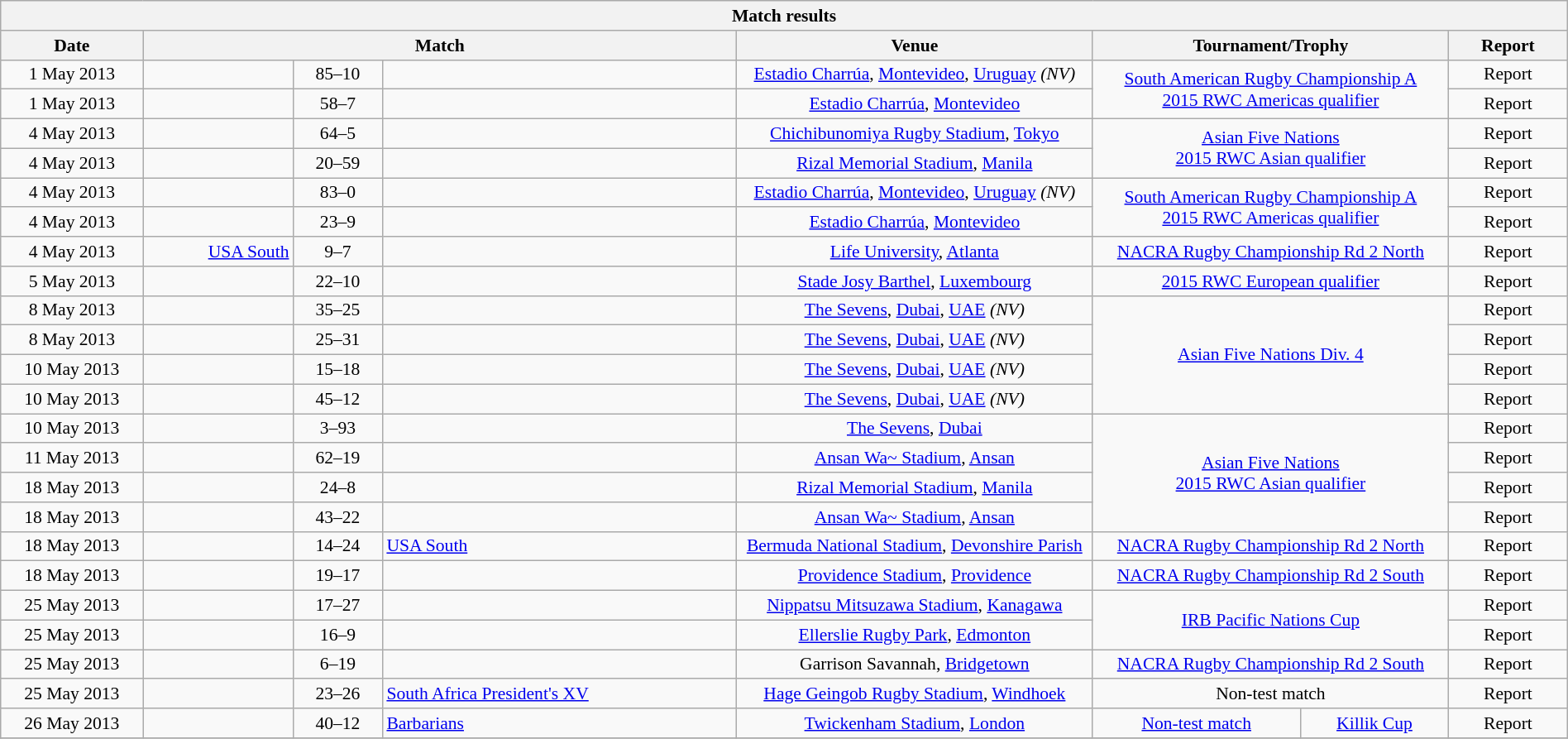<table class="wikitable" style="font-size:90%; width:100%; text-align: center;">
<tr>
<th colspan=8>Match results</th>
</tr>
<tr>
<th width=6%>Date</th>
<th width=25% colspan=3>Match</th>
<th width=15%>Venue</th>
<th width=15% colspan=2>Tournament/Trophy</th>
<th width=5%>Report</th>
</tr>
<tr>
<td>1 May 2013</td>
<td align=right></td>
<td>85–10</td>
<td align=left></td>
<td><a href='#'>Estadio Charrúa</a>, <a href='#'>Montevideo</a>, <a href='#'>Uruguay</a> <em>(NV)</em></td>
<td colspan=2 rowspan=2><a href='#'>South American Rugby Championship A</a><br><a href='#'>2015 RWC Americas qualifier</a></td>
<td>Report</td>
</tr>
<tr>
<td>1 May 2013</td>
<td align=right></td>
<td>58–7</td>
<td align=left></td>
<td><a href='#'>Estadio Charrúa</a>, <a href='#'>Montevideo</a></td>
<td>Report</td>
</tr>
<tr>
<td>4 May 2013</td>
<td align=right></td>
<td>64–5</td>
<td align=left></td>
<td><a href='#'>Chichibunomiya Rugby Stadium</a>, <a href='#'>Tokyo</a></td>
<td rowspan=2 colspan=2><a href='#'>Asian Five Nations</a><br><a href='#'>2015 RWC Asian qualifier</a></td>
<td>Report</td>
</tr>
<tr>
<td>4 May 2013</td>
<td align=right></td>
<td>20–59</td>
<td align=left></td>
<td><a href='#'>Rizal Memorial Stadium</a>, <a href='#'>Manila</a></td>
<td>Report</td>
</tr>
<tr>
<td>4 May 2013</td>
<td align=right></td>
<td>83–0</td>
<td align=left></td>
<td><a href='#'>Estadio Charrúa</a>, <a href='#'>Montevideo</a>, <a href='#'>Uruguay</a> <em>(NV)</em></td>
<td colspan=2 rowspan=2><a href='#'>South American Rugby Championship A</a><br><a href='#'>2015 RWC Americas qualifier</a></td>
<td>Report</td>
</tr>
<tr>
<td>4 May 2013</td>
<td align=right></td>
<td>23–9</td>
<td align=left></td>
<td><a href='#'>Estadio Charrúa</a>, <a href='#'>Montevideo</a></td>
<td>Report</td>
</tr>
<tr>
<td>4 May 2013</td>
<td align=right><a href='#'>USA South</a></td>
<td>9–7</td>
<td align=left></td>
<td><a href='#'>Life University</a>, <a href='#'>Atlanta</a></td>
<td colspan=2><a href='#'>NACRA Rugby Championship Rd 2 North</a></td>
<td>Report</td>
</tr>
<tr>
<td>5 May 2013</td>
<td align=right></td>
<td>22–10</td>
<td align=left></td>
<td><a href='#'>Stade Josy Barthel</a>, <a href='#'>Luxembourg</a></td>
<td colspan=2><a href='#'>2015 RWC European qualifier</a></td>
<td>Report</td>
</tr>
<tr>
<td>8 May 2013</td>
<td align=right></td>
<td>35–25</td>
<td align=left></td>
<td><a href='#'>The Sevens</a>, <a href='#'>Dubai</a>, <a href='#'>UAE</a> <em>(NV)</em></td>
<td colspan=2 rowspan=4><a href='#'>Asian Five Nations Div. 4</a></td>
<td>Report</td>
</tr>
<tr>
<td>8 May 2013</td>
<td align=right></td>
<td>25–31</td>
<td align=left></td>
<td><a href='#'>The Sevens</a>, <a href='#'>Dubai</a>, <a href='#'>UAE</a> <em>(NV)</em></td>
<td>Report</td>
</tr>
<tr>
<td>10 May 2013</td>
<td align=right></td>
<td>15–18</td>
<td align=left></td>
<td><a href='#'>The Sevens</a>, <a href='#'>Dubai</a>, <a href='#'>UAE</a> <em>(NV)</em></td>
<td>Report</td>
</tr>
<tr>
<td>10 May 2013</td>
<td align=right></td>
<td>45–12</td>
<td align=left></td>
<td><a href='#'>The Sevens</a>, <a href='#'>Dubai</a>, <a href='#'>UAE</a> <em>(NV)</em></td>
<td>Report</td>
</tr>
<tr>
<td>10 May 2013</td>
<td align=right></td>
<td>3–93</td>
<td align=left></td>
<td><a href='#'>The Sevens</a>, <a href='#'>Dubai</a></td>
<td rowspan=4 colspan=2><a href='#'>Asian Five Nations</a><br><a href='#'>2015 RWC Asian qualifier</a></td>
<td>Report</td>
</tr>
<tr>
<td>11 May 2013</td>
<td align=right></td>
<td>62–19</td>
<td align=left></td>
<td><a href='#'>Ansan Wa~ Stadium</a>, <a href='#'>Ansan</a></td>
<td>Report</td>
</tr>
<tr>
<td>18 May 2013</td>
<td align=right></td>
<td>24–8</td>
<td align=left></td>
<td><a href='#'>Rizal Memorial Stadium</a>, <a href='#'>Manila</a></td>
<td>Report</td>
</tr>
<tr>
<td>18 May 2013</td>
<td align=right></td>
<td>43–22</td>
<td align=left></td>
<td><a href='#'>Ansan Wa~ Stadium</a>, <a href='#'>Ansan</a></td>
<td>Report</td>
</tr>
<tr>
<td>18 May 2013</td>
<td align=right></td>
<td>14–24</td>
<td align=left><a href='#'>USA South</a></td>
<td><a href='#'>Bermuda National Stadium</a>, <a href='#'>Devonshire Parish</a></td>
<td colspan=2><a href='#'>NACRA Rugby Championship Rd 2 North</a></td>
<td>Report</td>
</tr>
<tr>
<td>18 May 2013</td>
<td align=right></td>
<td>19–17</td>
<td align=left></td>
<td><a href='#'>Providence Stadium</a>, <a href='#'>Providence</a></td>
<td colspan=2><a href='#'>NACRA Rugby Championship Rd 2 South</a></td>
<td>Report</td>
</tr>
<tr>
<td>25 May 2013</td>
<td align=right></td>
<td>17–27</td>
<td align=left></td>
<td><a href='#'>Nippatsu Mitsuzawa Stadium</a>, <a href='#'>Kanagawa</a></td>
<td colspan=2 rowspan=2><a href='#'>IRB Pacific Nations Cup</a></td>
<td>Report</td>
</tr>
<tr>
<td>25 May 2013</td>
<td align=right></td>
<td>16–9</td>
<td align=left></td>
<td><a href='#'>Ellerslie Rugby Park</a>, <a href='#'>Edmonton</a></td>
<td>Report</td>
</tr>
<tr>
<td>25 May 2013</td>
<td align=right></td>
<td>6–19</td>
<td align=left></td>
<td>Garrison Savannah, <a href='#'>Bridgetown</a></td>
<td colspan=2><a href='#'>NACRA Rugby Championship Rd 2 South</a></td>
<td>Report</td>
</tr>
<tr>
<td>25 May 2013</td>
<td align=right></td>
<td>23–26</td>
<td align=left> <a href='#'>South Africa President's XV</a></td>
<td><a href='#'>Hage Geingob Rugby Stadium</a>, <a href='#'>Windhoek</a></td>
<td colspan=2>Non-test match</td>
<td>Report</td>
</tr>
<tr>
<td>26 May 2013</td>
<td align=right></td>
<td>40–12</td>
<td align=left><a href='#'>Barbarians</a></td>
<td><a href='#'>Twickenham Stadium</a>, <a href='#'>London</a></td>
<td><a href='#'>Non-test match</a></td>
<td><a href='#'>Killik Cup</a></td>
<td>Report</td>
</tr>
<tr>
</tr>
</table>
